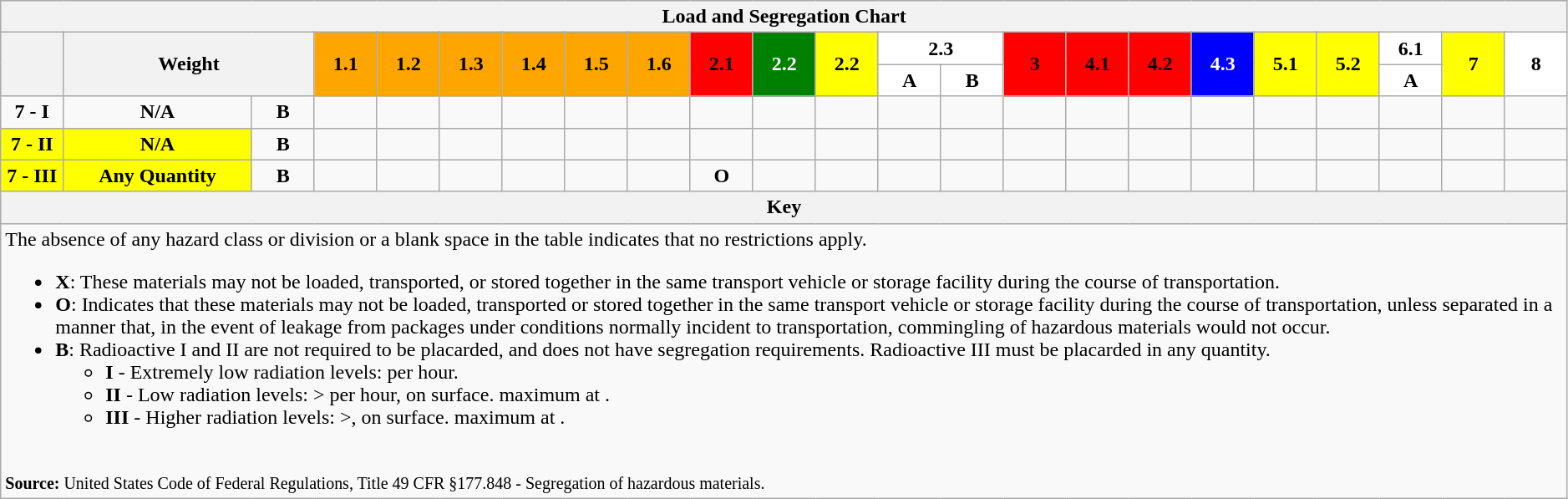<table width=99% align=center class=wikitable>
<tr>
<th colspan=23>Load and Segregation Chart</th>
</tr>
<tr>
<th rowspan=2 width=4%> </th>
<th colspan=2 rowspan=2><strong>Weight</strong></th>
<td rowspan=2 style="text-align:center;background-color:orange;" width=4%><strong>1.1</strong></td>
<td rowspan=2 style="text-align:center;background-color:orange;" width=4%><strong>1.2</strong></td>
<td rowspan=2 style="text-align:center;background-color:orange;" width=4%><strong>1.3</strong></td>
<td rowspan=2 style="text-align:center;background-color:orange;" width=4%><strong>1.4</strong></td>
<td rowspan=2 style="text-align:center;background-color:orange;" width=4%><strong>1.5</strong></td>
<td rowspan=2 style="text-align:center;background-color:orange;" width=4%><strong>1.6</strong></td>
<td rowspan=2 style="text-align:center;background-color:red;" width=4%><strong>2.1</strong></td>
<td rowspan=2 style="text-align:center;background-color:green;color:white;" width=4%><strong>2.2</strong></td>
<td rowspan=2 style="text-align:center;background-color:yellow;" width=4%><strong>2.2</strong></td>
<td colspan=2 style="text-align:center;background-color:white;" width=8%><strong>2.3</strong></td>
<td rowspan=2 style="text-align:center;background-color:red;" width=4%><strong>3</strong></td>
<td rowspan=2 style="text-align:center;background-color:red;" width=4%><strong>4.1</strong></td>
<td rowspan=2 style="text-align:center;background-color:red;" width=4%><strong>4.2</strong></td>
<td rowspan=2 style="text-align:center;background-color:blue;color:white;" width=4%><strong>4.3</strong></td>
<td rowspan=2 style="text-align:center;background-color:yellow;" width=4%><strong>5.1</strong></td>
<td rowspan=2 style="text-align:center;background-color:yellow;" width=4%><strong>5.2</strong></td>
<td style="text-align:center;background-color:white;" width=4%><strong>6.1</strong></td>
<td rowspan=2 style="text-align:center;background-color:yellow;" width=4%><strong>7</strong></td>
<td rowspan=2 style="text-align:center;background-color:white;" width=4%><strong>8</strong></td>
</tr>
<tr>
<td style="text-align:center;background-color:white;" width=4%><strong>A</strong></td>
<td style="text-align:center;background-color:white;" width=4%><strong>B</strong></td>
<td style="text-align:center;background-color:white;"><strong>A</strong></td>
</tr>
<tr>
<td style="text-align:center;"><strong>7 - I</strong></td>
<td style="text-align:center;"><strong>N/A</strong></td>
<td style="text-align:center;" width=4%><strong>B</strong></td>
<td style="text-align:center;"> </td>
<td style="text-align:center;"> </td>
<td style="text-align:center;"> </td>
<td style="text-align:center;"> </td>
<td style="text-align:center;"> </td>
<td style="text-align:center;"> </td>
<td style="text-align:center;"> </td>
<td style="text-align:center;"> </td>
<td style="text-align:center;"> </td>
<td style="text-align:center;"> </td>
<td style="text-align:center;"> </td>
<td style="text-align:center;"> </td>
<td style="text-align:center;"> </td>
<td style="text-align:center;"> </td>
<td style="text-align:center;"> </td>
<td style="text-align:center;"> </td>
<td style="text-align:center;"> </td>
<td style="text-align:center;"> </td>
<td style="text-align:center;"> </td>
<td style="text-align:center;"> </td>
</tr>
<tr>
<td style="text-align:center;background-color:yellow;"><strong>7 - II</strong></td>
<td style="text-align:center;background-color:yellow;"><strong>N/A</strong></td>
<td style="text-align:center;" width=4%><strong>B</strong></td>
<td style="text-align:center;"> </td>
<td style="text-align:center;"> </td>
<td style="text-align:center;"> </td>
<td style="text-align:center;"> </td>
<td style="text-align:center;"> </td>
<td style="text-align:center;"> </td>
<td style="text-align:center;"> </td>
<td style="text-align:center;"> </td>
<td style="text-align:center;"> </td>
<td style="text-align:center;"> </td>
<td style="text-align:center;"> </td>
<td style="text-align:center;"> </td>
<td style="text-align:center;"> </td>
<td style="text-align:center;"> </td>
<td style="text-align:center;"> </td>
<td style="text-align:center;"> </td>
<td style="text-align:center;"> </td>
<td style="text-align:center;"> </td>
<td style="text-align:center;"> </td>
<td style="text-align:center;"> </td>
</tr>
<tr>
<td style="text-align:center;background-color:yellow;"><strong>7 - III</strong></td>
<td style="text-align:center;background-color:yellow;"><strong>Any Quantity</strong></td>
<td style="text-align:center;" width=4%><strong>B</strong></td>
<td></td>
<td></td>
<td style="text-align:center;"> </td>
<td style="text-align:center;"> </td>
<td></td>
<td style="text-align:center;"> </td>
<td style="text-align:center;"><strong>O</strong></td>
<td style="text-align:center;"> </td>
<td style="text-align:center;"> </td>
<td style="text-align:center;"> </td>
<td style="text-align:center;"> </td>
<td style="text-align:center;"> </td>
<td style="text-align:center;"> </td>
<td style="text-align:center;"> </td>
<td style="text-align:center;"> </td>
<td style="text-align:center;"> </td>
<td style="text-align:center;"> </td>
<td style="text-align:center;"> </td>
<td style="text-align:center;"> </td>
<td style="text-align:center;"> </td>
</tr>
<tr>
<th colspan=23>Key</th>
</tr>
<tr>
<td colspan=23>The absence of any hazard class or division or a blank space in the table indicates that no restrictions apply.<br><ul><li><strong>X</strong>: These materials may not be loaded, transported, or stored together in the same transport vehicle or storage facility during the course of transportation.</li><li><strong>O</strong>: Indicates that these materials may not be loaded, transported or stored together in the same transport vehicle or storage facility during the course of transportation, unless separated in a manner that, in the event of leakage from packages under conditions normally incident to transportation, commingling of hazardous materials would not occur.</li><li><strong>B</strong>: Radioactive I and II are not required to be placarded, and does not have segregation requirements. Radioactive III must be placarded in any quantity.<ul><li><strong>I</strong> - Extremely low radiation levels:  per hour.</li><li><strong>II</strong> - Low radiation levels: > per hour, on surface.  maximum at .</li><li><strong>III</strong> - Higher radiation levels: >, on surface.  maximum at .</li></ul></li></ul><br><small><strong>Source:</strong> United States Code of Federal Regulations, Title 49 CFR §177.848 - Segregation of hazardous materials.</small></td>
</tr>
</table>
